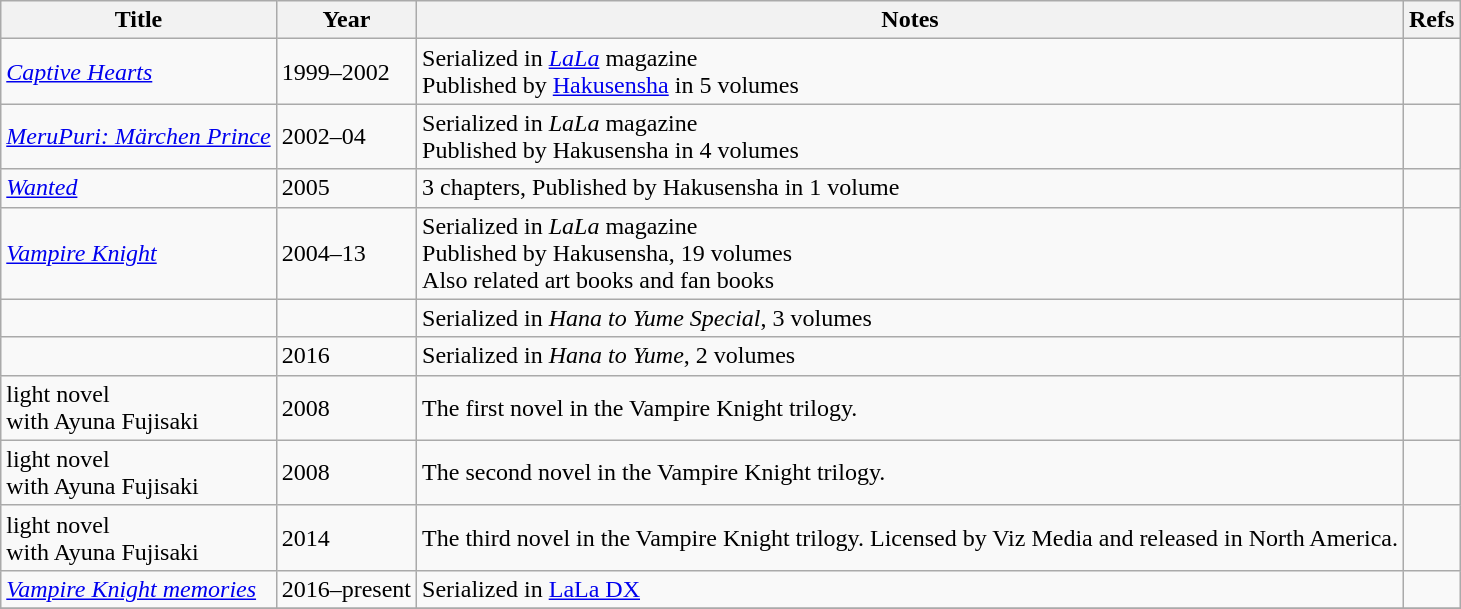<table class="wikitable sortable">
<tr>
<th>Title</th>
<th>Year</th>
<th>Notes</th>
<th>Refs</th>
</tr>
<tr>
<td><em><a href='#'>Captive Hearts</a></em></td>
<td>1999–2002</td>
<td>Serialized in <em><a href='#'>LaLa</a></em> magazine<br>Published by <a href='#'>Hakusensha</a> in 5 volumes</td>
<td></td>
</tr>
<tr>
<td><em><a href='#'>MeruPuri: Märchen Prince</a></em></td>
<td>2002–04</td>
<td>Serialized in <em>LaLa</em> magazine<br>Published by Hakusensha in 4 volumes</td>
<td></td>
</tr>
<tr>
<td><em><a href='#'>Wanted</a></em></td>
<td>2005</td>
<td>3 chapters, Published by Hakusensha in 1 volume</td>
<td></td>
</tr>
<tr>
<td><em><a href='#'>Vampire Knight</a></em></td>
<td>2004–13</td>
<td>Serialized in <em>LaLa</em> magazine<br>Published by Hakusensha, 19 volumes<br>Also related art books and fan books</td>
<td></td>
</tr>
<tr>
<td></td>
<td></td>
<td>Serialized in <em>Hana to Yume Special</em>, 3 volumes</td>
<td></td>
</tr>
<tr>
<td></td>
<td>2016</td>
<td>Serialized in <em>Hana to Yume</em>, 2 volumes</td>
<td></td>
</tr>
<tr>
<td> light novel<br>with Ayuna Fujisaki</td>
<td>2008</td>
<td>The first novel in the Vampire Knight trilogy.</td>
<td></td>
</tr>
<tr>
<td> light novel<br>with Ayuna Fujisaki</td>
<td>2008</td>
<td>The second novel in the Vampire Knight trilogy.</td>
<td></td>
</tr>
<tr>
<td> light novel<br>with Ayuna Fujisaki</td>
<td>2014</td>
<td>The third novel in the Vampire Knight trilogy. Licensed by Viz Media and released in North America.</td>
<td></td>
</tr>
<tr>
<td><em><a href='#'>Vampire Knight memories</a></em></td>
<td>2016–present</td>
<td>Serialized in <a href='#'>LaLa DX</a></td>
<td></td>
</tr>
<tr>
</tr>
</table>
